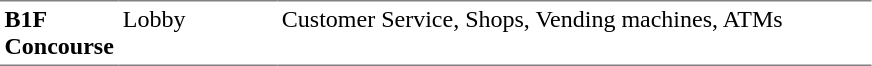<table table border=0 cellspacing=0 cellpadding=3>
<tr>
<td style="border-bottom:solid 1px gray; border-top:solid 1px gray;" valign=top width=50><strong>B1F<br>Concourse</strong></td>
<td style="border-bottom:solid 1px gray; border-top:solid 1px gray;" valign=top width=100>Lobby</td>
<td style="border-bottom:solid 1px gray; border-top:solid 1px gray;" valign=top width=390>Customer Service, Shops, Vending machines, ATMs</td>
</tr>
</table>
